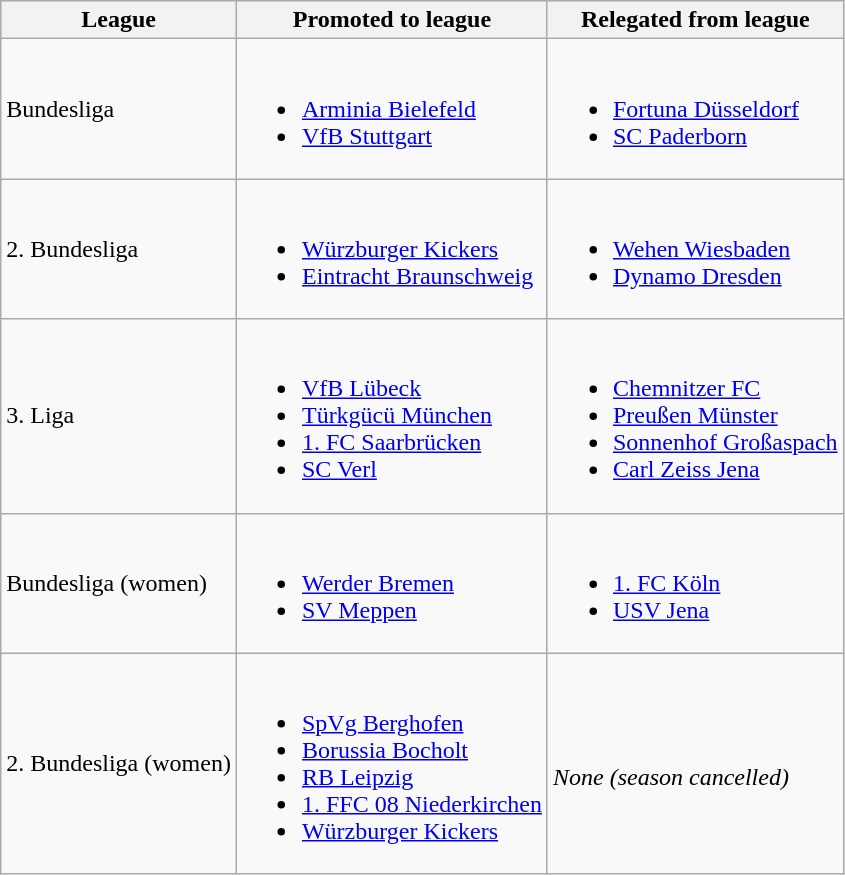<table class="wikitable">
<tr>
<th>League</th>
<th>Promoted to league</th>
<th>Relegated from league</th>
</tr>
<tr>
<td>Bundesliga</td>
<td><br><ul><li><a href='#'>Arminia Bielefeld</a></li><li><a href='#'>VfB Stuttgart</a></li></ul></td>
<td><br><ul><li><a href='#'>Fortuna Düsseldorf</a></li><li><a href='#'>SC Paderborn</a></li></ul></td>
</tr>
<tr>
<td>2. Bundesliga</td>
<td><br><ul><li><a href='#'>Würzburger Kickers</a></li><li><a href='#'>Eintracht Braunschweig</a></li></ul></td>
<td><br><ul><li><a href='#'>Wehen Wiesbaden</a></li><li><a href='#'>Dynamo Dresden</a></li></ul></td>
</tr>
<tr>
<td>3. Liga</td>
<td><br><ul><li><a href='#'>VfB Lübeck</a></li><li><a href='#'>Türkgücü München</a></li><li><a href='#'>1. FC Saarbrücken</a></li><li><a href='#'>SC Verl</a></li></ul></td>
<td><br><ul><li><a href='#'>Chemnitzer FC</a></li><li><a href='#'>Preußen Münster</a></li><li><a href='#'>Sonnenhof Großaspach</a></li><li><a href='#'>Carl Zeiss Jena</a></li></ul></td>
</tr>
<tr>
<td>Bundesliga (women)</td>
<td><br><ul><li><a href='#'>Werder Bremen</a></li><li><a href='#'>SV Meppen</a></li></ul></td>
<td><br><ul><li><a href='#'>1. FC Köln</a></li><li><a href='#'>USV Jena</a></li></ul></td>
</tr>
<tr>
<td>2. Bundesliga (women)</td>
<td><br><ul><li><a href='#'>SpVg Berghofen</a></li><li><a href='#'>Borussia Bocholt</a></li><li><a href='#'>RB Leipzig</a></li><li><a href='#'>1. FFC 08 Niederkirchen</a></li><li><a href='#'>Würzburger Kickers</a></li></ul></td>
<td><br><em>None (season cancelled)</em></td>
</tr>
</table>
